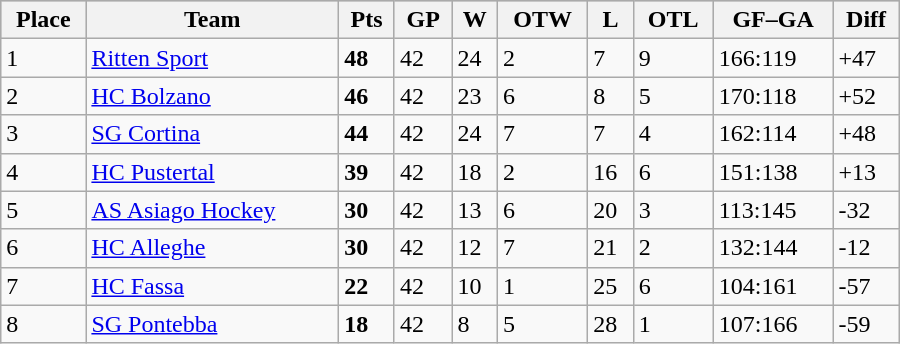<table class="wikitable" width="600px">
<tr style="background-color:#c0c0c0;">
<th>Place</th>
<th>Team</th>
<th>Pts</th>
<th>GP</th>
<th>W</th>
<th>OTW</th>
<th>L</th>
<th>OTL</th>
<th>GF–GA</th>
<th>Diff</th>
</tr>
<tr>
<td>1</td>
<td><a href='#'>Ritten Sport</a></td>
<td><strong>48</strong></td>
<td>42</td>
<td>24</td>
<td>2</td>
<td>7</td>
<td>9</td>
<td>166:119</td>
<td>+47</td>
</tr>
<tr>
<td>2</td>
<td><a href='#'>HC Bolzano</a></td>
<td><strong>46</strong></td>
<td>42</td>
<td>23</td>
<td>6</td>
<td>8</td>
<td>5</td>
<td>170:118</td>
<td>+52</td>
</tr>
<tr>
<td>3</td>
<td><a href='#'>SG Cortina</a></td>
<td><strong>44</strong></td>
<td>42</td>
<td>24</td>
<td>7</td>
<td>7</td>
<td>4</td>
<td>162:114</td>
<td>+48</td>
</tr>
<tr>
<td>4</td>
<td><a href='#'>HC Pustertal</a></td>
<td><strong>39</strong></td>
<td>42</td>
<td>18</td>
<td>2</td>
<td>16</td>
<td>6</td>
<td>151:138</td>
<td>+13</td>
</tr>
<tr>
<td>5</td>
<td><a href='#'>AS Asiago Hockey</a></td>
<td><strong>30</strong></td>
<td>42</td>
<td>13</td>
<td>6</td>
<td>20</td>
<td>3</td>
<td>113:145</td>
<td>-32</td>
</tr>
<tr>
<td>6</td>
<td><a href='#'>HC Alleghe</a></td>
<td><strong>30</strong></td>
<td>42</td>
<td>12</td>
<td>7</td>
<td>21</td>
<td>2</td>
<td>132:144</td>
<td>-12</td>
</tr>
<tr>
<td>7</td>
<td><a href='#'>HC Fassa</a></td>
<td><strong>22</strong></td>
<td>42</td>
<td>10</td>
<td>1</td>
<td>25</td>
<td>6</td>
<td>104:161</td>
<td>-57</td>
</tr>
<tr>
<td>8</td>
<td><a href='#'>SG Pontebba</a></td>
<td><strong>18</strong></td>
<td>42</td>
<td>8</td>
<td>5</td>
<td>28</td>
<td>1</td>
<td>107:166</td>
<td>-59</td>
</tr>
</table>
